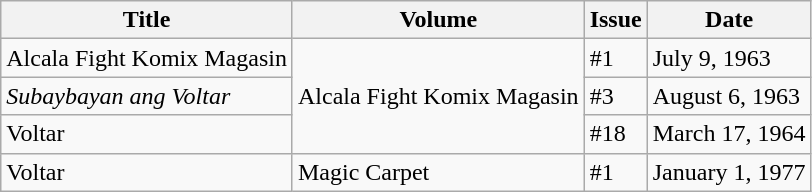<table class="wikitable sortable">
<tr>
<th>Title</th>
<th>Volume</th>
<th>Issue</th>
<th>Date</th>
</tr>
<tr>
<td>Alcala Fight Komix Magasin</td>
<td rowspan=3>Alcala Fight Komix Magasin</td>
<td>#1</td>
<td>July 9, 1963</td>
</tr>
<tr>
<td><em>Subaybayan ang Voltar</em></td>
<td>#3</td>
<td>August 6, 1963</td>
</tr>
<tr>
<td>Voltar</td>
<td>#18</td>
<td>March 17, 1964</td>
</tr>
<tr>
<td>Voltar</td>
<td>Magic Carpet</td>
<td>#1</td>
<td>January 1, 1977</td>
</tr>
</table>
